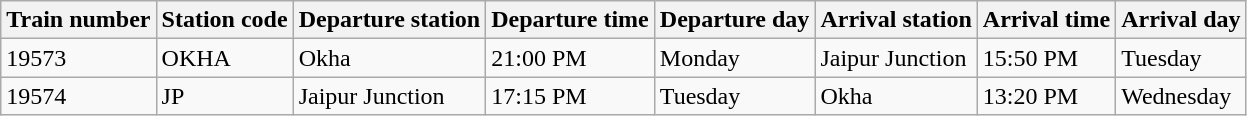<table class="wikitable">
<tr>
<th>Train number</th>
<th>Station code</th>
<th>Departure station</th>
<th>Departure time</th>
<th>Departure day</th>
<th>Arrival station</th>
<th>Arrival time</th>
<th>Arrival day</th>
</tr>
<tr>
<td>19573</td>
<td>OKHA</td>
<td>Okha</td>
<td>21:00 PM</td>
<td>Monday</td>
<td>Jaipur Junction</td>
<td>15:50 PM</td>
<td>Tuesday</td>
</tr>
<tr>
<td>19574</td>
<td>JP</td>
<td>Jaipur Junction</td>
<td>17:15 PM</td>
<td>Tuesday</td>
<td>Okha</td>
<td>13:20 PM</td>
<td>Wednesday</td>
</tr>
</table>
